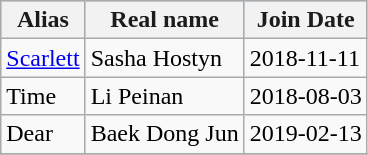<table class="wikitable">
<tr style="background:#87CEFA;">
<th style="color:#1C1C1C;">Alias</th>
<th style="color:#1C1C1C;">Real name</th>
<th style="color:#1C1C1C;">Join Date</th>
</tr>
<tr>
<td><a href='#'>Scarlett</a></td>
<td>Sasha Hostyn</td>
<td>2018-11-11</td>
</tr>
<tr>
<td>Time</td>
<td>Li Peinan</td>
<td>2018-08-03</td>
</tr>
<tr>
<td>Dear</td>
<td>Baek Dong Jun</td>
<td>2019-02-13</td>
</tr>
<tr>
</tr>
</table>
